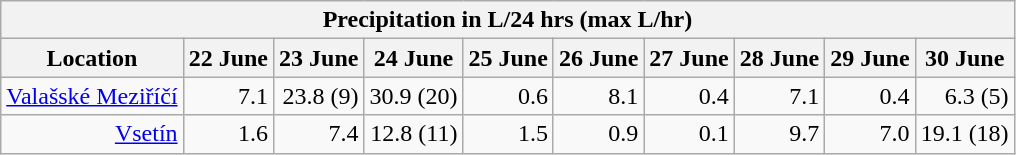<table class="wikitable" style="text-align:right">
<tr>
<th colspan="16">Precipitation in L/24 hrs (max L/hr)</th>
</tr>
<tr>
<th>Location</th>
<th>22 June</th>
<th>23 June</th>
<th>24 June</th>
<th>25 June</th>
<th>26 June</th>
<th>27 June</th>
<th>28 June</th>
<th>29 June</th>
<th>30 June</th>
</tr>
<tr>
<td><a href='#'>Valašské Meziříčí</a></td>
<td>7.1</td>
<td>23.8 (9)</td>
<td>30.9 (20)</td>
<td>0.6</td>
<td>8.1</td>
<td>0.4</td>
<td>7.1</td>
<td>0.4</td>
<td>6.3 (5)</td>
</tr>
<tr>
<td><a href='#'>Vsetín</a></td>
<td>1.6</td>
<td>7.4</td>
<td>12.8 (11)</td>
<td>1.5</td>
<td>0.9</td>
<td>0.1</td>
<td>9.7</td>
<td>7.0</td>
<td>19.1 (18)</td>
</tr>
</table>
